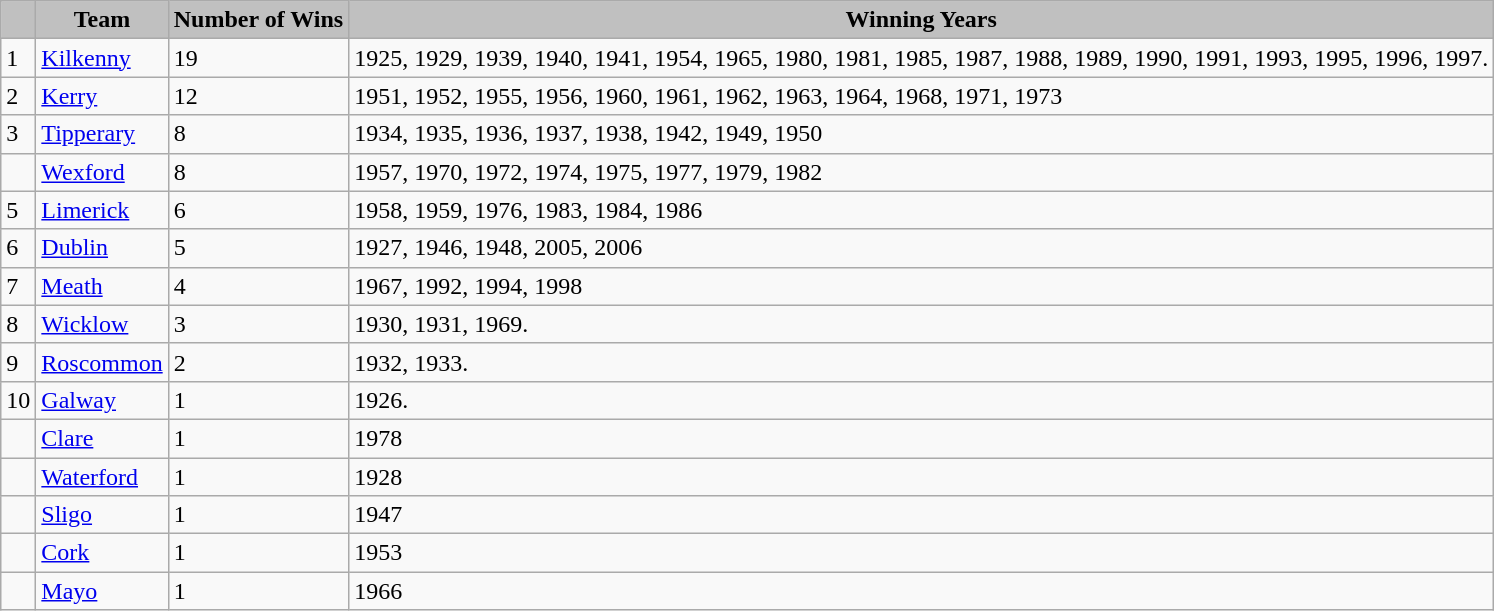<table class="wikitable">
<tr>
<th style="background:silver;"></th>
<th style="background:silver;"><strong>Team</strong></th>
<th style="background:silver;"><strong>Number of Wins</strong></th>
<th style="background:silver;"><strong>Winning Years</strong></th>
</tr>
<tr>
<td>1</td>
<td><a href='#'>Kilkenny</a></td>
<td>19</td>
<td>1925, 1929, 1939, 1940, 1941, 1954, 1965, 1980, 1981, 1985, 1987, 1988, 1989, 1990, 1991, 1993, 1995, 1996, 1997.</td>
</tr>
<tr>
<td>2</td>
<td><a href='#'>Kerry</a></td>
<td>12</td>
<td>1951, 1952, 1955, 1956, 1960, 1961, 1962, 1963, 1964, 1968, 1971, 1973</td>
</tr>
<tr>
<td>3</td>
<td><a href='#'>Tipperary</a></td>
<td>8</td>
<td>1934, 1935, 1936, 1937, 1938, 1942, 1949, 1950</td>
</tr>
<tr>
<td></td>
<td><a href='#'>Wexford</a></td>
<td>8</td>
<td>1957, 1970, 1972, 1974, 1975, 1977, 1979, 1982</td>
</tr>
<tr>
<td>5</td>
<td><a href='#'>Limerick</a></td>
<td>6</td>
<td>1958, 1959, 1976, 1983, 1984, 1986</td>
</tr>
<tr>
<td>6</td>
<td><a href='#'>Dublin</a></td>
<td>5</td>
<td>1927, 1946, 1948, 2005, 2006</td>
</tr>
<tr>
<td>7</td>
<td><a href='#'>Meath</a></td>
<td>4</td>
<td>1967, 1992, 1994, 1998</td>
</tr>
<tr>
<td>8</td>
<td><a href='#'>Wicklow</a></td>
<td>3</td>
<td>1930, 1931, 1969.</td>
</tr>
<tr>
<td>9</td>
<td><a href='#'>Roscommon</a></td>
<td>2</td>
<td>1932, 1933.</td>
</tr>
<tr>
<td>10</td>
<td><a href='#'>Galway</a></td>
<td>1</td>
<td>1926.</td>
</tr>
<tr>
<td></td>
<td><a href='#'>Clare</a></td>
<td>1</td>
<td>1978</td>
</tr>
<tr>
<td></td>
<td><a href='#'>Waterford</a></td>
<td>1</td>
<td>1928</td>
</tr>
<tr>
<td></td>
<td><a href='#'>Sligo</a></td>
<td>1</td>
<td>1947</td>
</tr>
<tr>
<td></td>
<td><a href='#'>Cork</a></td>
<td>1</td>
<td>1953</td>
</tr>
<tr>
<td></td>
<td><a href='#'>Mayo</a></td>
<td>1</td>
<td>1966</td>
</tr>
</table>
